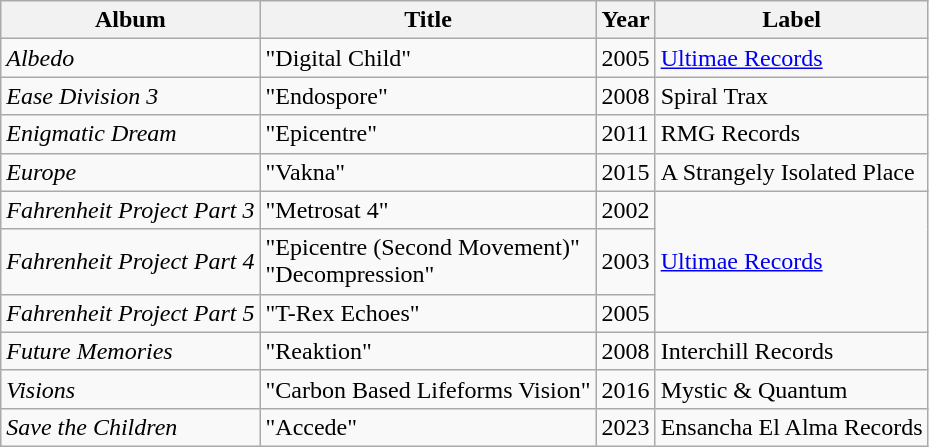<table class="wikitable">
<tr>
<th>Album</th>
<th>Title</th>
<th>Year</th>
<th>Label</th>
</tr>
<tr>
<td><em>Albedo</em></td>
<td>"Digital Child"</td>
<td>2005</td>
<td><a href='#'>Ultimae Records</a></td>
</tr>
<tr>
<td><em>Ease Division 3</em></td>
<td>"Endospore"</td>
<td>2008</td>
<td>Spiral Trax</td>
</tr>
<tr>
<td><em>Enigmatic Dream</em></td>
<td>"Epicentre"</td>
<td>2011</td>
<td>RMG Records</td>
</tr>
<tr>
<td><em>Europe</em></td>
<td>"Vakna"</td>
<td>2015</td>
<td>A Strangely Isolated Place</td>
</tr>
<tr>
<td><em>Fahrenheit Project Part 3</em></td>
<td>"Metrosat 4"</td>
<td>2002</td>
<td rowspan="3"><a href='#'>Ultimae Records</a></td>
</tr>
<tr>
<td><em>Fahrenheit Project Part 4</em></td>
<td>"Epicentre (Second Movement)"<br>"Decompression"</td>
<td>2003</td>
</tr>
<tr>
<td><em>Fahrenheit Project Part 5</em></td>
<td>"T-Rex Echoes"</td>
<td>2005</td>
</tr>
<tr>
<td><em>Future Memories</em></td>
<td>"Reaktion"</td>
<td>2008</td>
<td>Interchill Records</td>
</tr>
<tr>
<td><em>Visions</em></td>
<td>"Carbon Based Lifeforms Vision"</td>
<td>2016</td>
<td>Mystic & Quantum</td>
</tr>
<tr>
<td><em>Save the Children</em></td>
<td>"Accede"</td>
<td>2023</td>
<td>Ensancha El Alma Records</td>
</tr>
</table>
